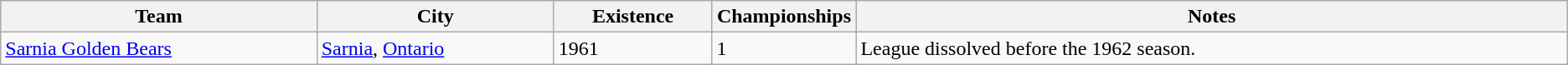<table class="wikitable">
<tr>
<th bgcolor="#DDDDFF" width="20%">Team</th>
<th bgcolor="#DDDDFF" width="15%">City</th>
<th bgcolor="#DDDDFF" width="10%">Existence</th>
<th bgcolor="#DDDDFF" width="5%">Championships</th>
<th bgcolor="#DDDDFF" width="45%">Notes</th>
</tr>
<tr>
<td><a href='#'>Sarnia Golden Bears</a></td>
<td><a href='#'>Sarnia</a>, <a href='#'>Ontario</a></td>
<td>1961</td>
<td>1</td>
<td>League dissolved before the 1962 season.</td>
</tr>
</table>
